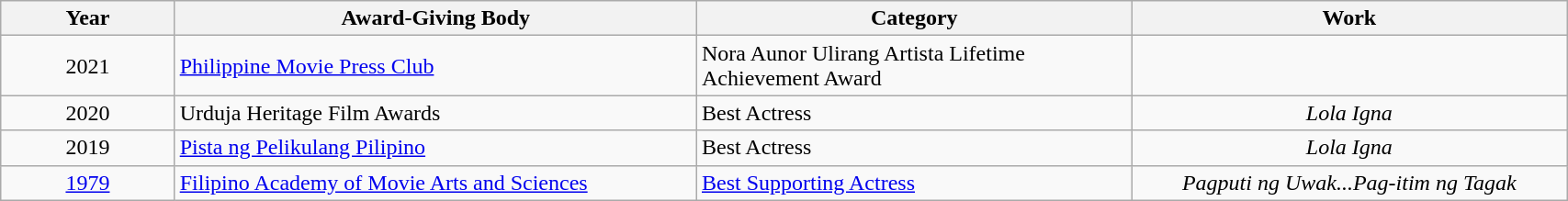<table width="90%" class="wikitable sortable">
<tr>
<th width="10%">Year</th>
<th width="30%">Award-Giving Body</th>
<th width="25%">Category</th>
<th width="25%">Work</th>
</tr>
<tr>
<td rowspan="1" align="center">2021</td>
<td rowspan="1" align="left"><a href='#'>Philippine Movie Press Club</a></td>
<td align="left">Nora Aunor Ulirang Artista Lifetime Achievement Award</td>
<td align="center"></td>
</tr>
<tr>
<td rowspan="1" align="center">2020</td>
<td rowspan="1" align="left">Urduja Heritage Film Awards</td>
<td align="left">Best Actress</td>
<td align="center"><em>Lola Igna</em></td>
</tr>
<tr>
<td rowspan="1" align="center">2019</td>
<td rowspan="1" align="left"><a href='#'>Pista ng Pelikulang Pilipino</a></td>
<td align="left">Best Actress</td>
<td align="center"><em>Lola Igna</em></td>
</tr>
<tr>
<td rowspan="1" align="center"><a href='#'>1979</a></td>
<td rowspan="1" align="left"><a href='#'>Filipino Academy of Movie Arts and Sciences</a></td>
<td align="left"><a href='#'>Best Supporting Actress</a></td>
<td align="center"><em>Pagputi ng Uwak...Pag-itim ng Tagak</em></td>
</tr>
</table>
